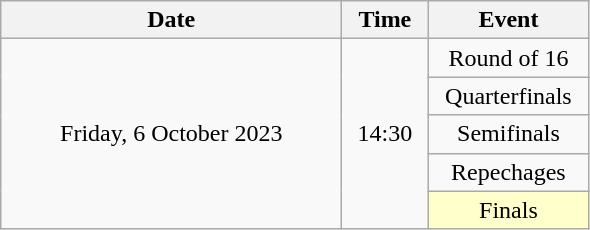<table class = "wikitable" style="text-align:center;">
<tr>
<th width=220>Date</th>
<th width=50>Time</th>
<th width=100>Event</th>
</tr>
<tr>
<td rowspan=5>Friday, 6 October 2023</td>
<td rowspan=5>14:30</td>
<td>Round of 16</td>
</tr>
<tr>
<td>Quarterfinals</td>
</tr>
<tr>
<td>Semifinals</td>
</tr>
<tr>
<td>Repechages</td>
</tr>
<tr>
<td bgcolor=ffffcc>Finals</td>
</tr>
</table>
